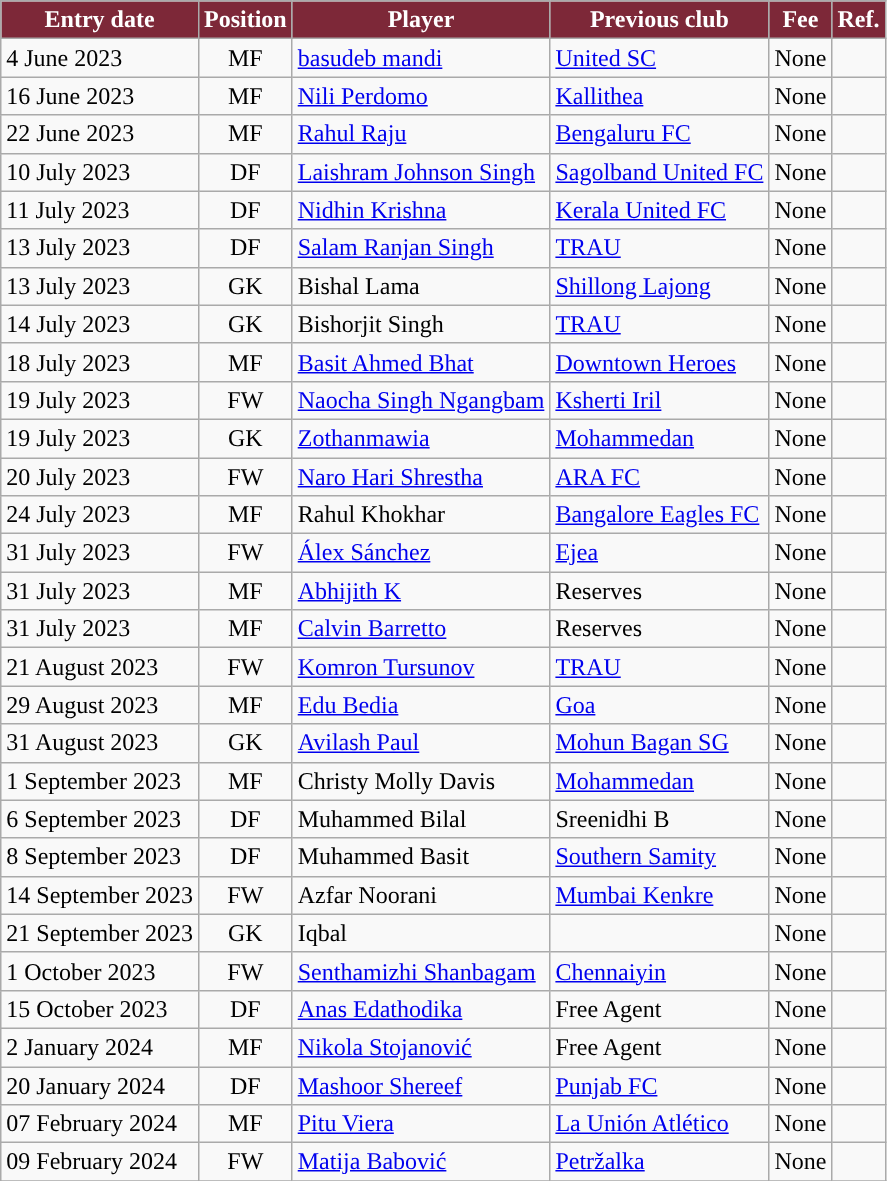<table class="wikitable sortable">
<tr>
<th style="background:#7D2838; color:#FFFFFF;"><strong>Entry date</strong></th>
<th style="background:#7D2838; color:white;"><strong>Position</strong></th>
<th style="background:#7D2838; color:white;"><strong>Player</strong></th>
<th style="background:#7D2838; color:white;"><strong>Previous club</strong></th>
<th style="background:#7D2838; color:white;"><strong>Fee</strong></th>
<th style="background:#7D2838; color:white;"><strong>Ref.</strong></th>
</tr>
<tr>
<td>4 June 2023</td>
<td style="text-align:center;">MF</td>
<td style="text-align:left;"> <a href='#'>basudeb mandi</a></td>
<td style="text-align:left;"> <a href='#'>United SC</a></td>
<td>None</td>
<td></td>
</tr>
<tr>
<td>16 June 2023</td>
<td style="text-align:center;">MF</td>
<td style="text-align:left;"> <a href='#'>Nili Perdomo</a></td>
<td style="text-align:left;"> <a href='#'>Kallithea</a></td>
<td>None</td>
<td></td>
</tr>
<tr>
<td>22 June 2023</td>
<td style="text-align:center;">MF</td>
<td style="text-align:left;"> <a href='#'>Rahul Raju</a></td>
<td style="text-align:left;"> <a href='#'>Bengaluru FC</a></td>
<td>None</td>
<td></td>
</tr>
<tr>
<td>10 July 2023</td>
<td style="text-align:center;">DF</td>
<td style="text-align:left;"> <a href='#'>Laishram Johnson Singh</a></td>
<td style="text-align:left;"> <a href='#'>Sagolband United FC</a></td>
<td>None</td>
<td></td>
</tr>
<tr>
<td>11 July 2023</td>
<td style="text-align:center;">DF</td>
<td style="text-align:left;"> <a href='#'>Nidhin Krishna</a></td>
<td style="text-align:left;"> <a href='#'>Kerala United FC</a></td>
<td>None</td>
<td></td>
</tr>
<tr>
<td>13 July 2023</td>
<td style="text-align:center;">DF</td>
<td style="text-align:left;"> <a href='#'>Salam Ranjan Singh</a></td>
<td style="text-align:left;"> <a href='#'>TRAU</a></td>
<td>None</td>
<td></td>
</tr>
<tr>
<td>13 July 2023</td>
<td style="text-align:center;">GK</td>
<td style="text-align:left;"> Bishal Lama</td>
<td style="text-align:left;"> <a href='#'>Shillong Lajong</a></td>
<td>None</td>
<td></td>
</tr>
<tr>
<td>14 July 2023</td>
<td style="text-align:center;">GK</td>
<td style="text-align:left;"> Bishorjit Singh</td>
<td style="text-align:left;"> <a href='#'>TRAU</a></td>
<td>None</td>
<td></td>
</tr>
<tr>
<td>18 July 2023</td>
<td style="text-align:center;">MF</td>
<td style="text-align:left;"> <a href='#'>Basit Ahmed Bhat</a></td>
<td style="text-align:left;"> <a href='#'>Downtown Heroes</a></td>
<td>None</td>
<td></td>
</tr>
<tr>
<td>19 July 2023</td>
<td style="text-align:center;">FW</td>
<td style="text-align:left;"> <a href='#'>Naocha Singh Ngangbam</a></td>
<td style="text-align:left;"> <a href='#'>Ksherti Iril</a></td>
<td>None</td>
<td></td>
</tr>
<tr>
<td>19 July 2023</td>
<td style="text-align:center;">GK</td>
<td style="text-align:left;"> <a href='#'>Zothanmawia</a></td>
<td style="text-align:left;"> <a href='#'>Mohammedan</a></td>
<td>None</td>
<td></td>
</tr>
<tr>
<td>20 July 2023</td>
<td style="text-align:center;">FW</td>
<td style="text-align:left;"> <a href='#'>Naro Hari Shrestha</a></td>
<td style="text-align:left;"> <a href='#'>ARA FC</a></td>
<td>None</td>
<td></td>
</tr>
<tr>
<td>24 July 2023</td>
<td style="text-align:center;">MF</td>
<td style="text-align:left;"> Rahul Khokhar</td>
<td style="text-align:left;"> <a href='#'>Bangalore Eagles FC</a></td>
<td>None</td>
<td></td>
</tr>
<tr>
<td>31 July 2023</td>
<td style="text-align:center;">FW</td>
<td style="text-align:left;"> <a href='#'>Álex Sánchez</a></td>
<td style="text-align:left;"> <a href='#'>Ejea</a></td>
<td>None</td>
<td></td>
</tr>
<tr>
<td>31 July 2023</td>
<td style="text-align:center;">MF</td>
<td style="text-align:left;"> <a href='#'>Abhijith K</a></td>
<td style="text-align:left;"> Reserves</td>
<td>None</td>
<td></td>
</tr>
<tr>
<td>31 July 2023</td>
<td style="text-align:center;">MF</td>
<td style="text-align:left;"> <a href='#'>Calvin Barretto</a></td>
<td style="text-align:left;"> Reserves</td>
<td>None</td>
<td></td>
</tr>
<tr>
<td>21 August 2023</td>
<td style="text-align:center;">FW</td>
<td style="text-align:left;"> <a href='#'>Komron Tursunov</a></td>
<td style="text-align:left;"> <a href='#'>TRAU</a></td>
<td>None</td>
<td></td>
</tr>
<tr>
<td>29 August 2023</td>
<td style="text-align:center;">MF</td>
<td style="text-align:left;"> <a href='#'>Edu Bedia</a></td>
<td style="text-align:left;"> <a href='#'>Goa</a></td>
<td>None</td>
<td></td>
</tr>
<tr>
<td>31 August 2023</td>
<td style="text-align:center;">GK</td>
<td style="text-align:left;"> <a href='#'>Avilash Paul</a></td>
<td style="text-align:left;"> <a href='#'>Mohun Bagan SG</a></td>
<td>None</td>
<td></td>
</tr>
<tr>
<td>1 September 2023</td>
<td style="text-align:center;">MF</td>
<td style="text-align:left;"> Christy Molly Davis</td>
<td style="text-align:left;"> <a href='#'>Mohammedan</a></td>
<td>None</td>
<td></td>
</tr>
<tr>
<td>6 September 2023</td>
<td style="text-align:center;">DF</td>
<td style="text-align:left;"> Muhammed Bilal</td>
<td style="text-align:left;"> Sreenidhi B</td>
<td>None</td>
<td></td>
</tr>
<tr>
<td>8 September 2023</td>
<td style="text-align:center;">DF</td>
<td style="text-align:left;"> Muhammed Basit</td>
<td style="text-align:left;"> <a href='#'>Southern Samity</a></td>
<td>None</td>
<td></td>
</tr>
<tr>
<td>14 September 2023</td>
<td style="text-align:center;">FW</td>
<td style="text-align:left;"> Azfar Noorani</td>
<td style="text-align:left;"> <a href='#'>Mumbai Kenkre</a></td>
<td>None</td>
<td></td>
</tr>
<tr>
<td>21 September 2023</td>
<td style="text-align:center;">GK</td>
<td style="text-align:left;"> Iqbal</td>
<td style="text-align:left;"></td>
<td>None</td>
<td></td>
</tr>
<tr>
<td>1 October 2023</td>
<td style="text-align:center;">FW</td>
<td style="text-align:left;"> <a href='#'>Senthamizhi Shanbagam</a></td>
<td style="text-align:left;"> <a href='#'>Chennaiyin</a></td>
<td>None</td>
<td></td>
</tr>
<tr>
<td>15 October 2023</td>
<td style="text-align:center;">DF</td>
<td style="text-align:left;"> <a href='#'>Anas Edathodika</a></td>
<td style="text-align:left;">Free Agent</td>
<td>None</td>
<td></td>
</tr>
<tr>
<td>2 January 2024</td>
<td style="text-align:center;">MF</td>
<td style="text-align:left;"> <a href='#'>Nikola Stojanović</a></td>
<td style="text-align:left;">Free Agent</td>
<td>None</td>
<td></td>
</tr>
<tr>
<td>20 January 2024</td>
<td style="text-align:center;">DF</td>
<td style="text-align:left;"> <a href='#'>Mashoor Shereef</a></td>
<td style="text-align:left;"> <a href='#'>Punjab FC</a></td>
<td>None</td>
<td></td>
</tr>
<tr>
<td>07 February 2024</td>
<td style="text-align:center;">MF</td>
<td style="text-align:left;"> <a href='#'>Pitu Viera</a></td>
<td style="text-align:left;"> <a href='#'>La Unión Atlético</a></td>
<td>None</td>
<td></td>
</tr>
<tr>
<td>09 February 2024</td>
<td style="text-align:center;">FW</td>
<td style="text-align:left;"> <a href='#'>Matija Babović</a></td>
<td style="text-align:left;"> <a href='#'>Petržalka</a></td>
<td>None</td>
<td></td>
</tr>
<tr>
</tr>
</table>
